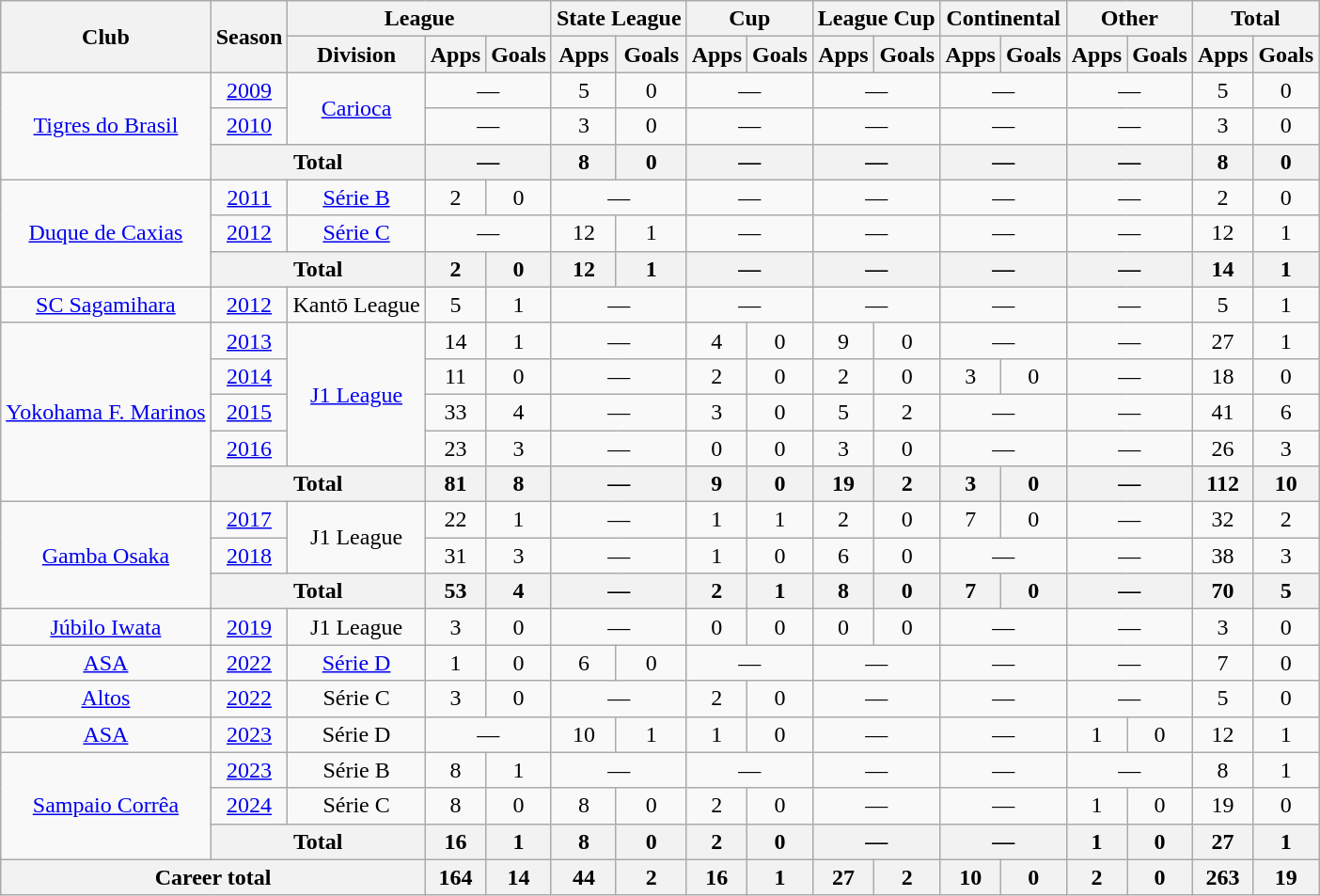<table class="wikitable" style="text-align:center">
<tr>
<th rowspan=2>Club</th>
<th rowspan=2>Season</th>
<th colspan=3>League</th>
<th colspan=2>State League</th>
<th colspan=2>Cup</th>
<th colspan=2>League Cup</th>
<th colspan=2>Continental</th>
<th colspan=2>Other</th>
<th colspan=2>Total</th>
</tr>
<tr>
<th>Division</th>
<th>Apps</th>
<th>Goals</th>
<th>Apps</th>
<th>Goals</th>
<th>Apps</th>
<th>Goals</th>
<th>Apps</th>
<th>Goals</th>
<th>Apps</th>
<th>Goals</th>
<th>Apps</th>
<th>Goals</th>
<th>Apps</th>
<th>Goals</th>
</tr>
<tr>
<td rowspan="3"><a href='#'>Tigres do Brasil</a></td>
<td><a href='#'>2009</a></td>
<td rowspan="2"><a href='#'>Carioca</a></td>
<td colspan="2">—</td>
<td>5</td>
<td>0</td>
<td colspan="2">—</td>
<td colspan="2">—</td>
<td colspan="2">—</td>
<td colspan="2">—</td>
<td>5</td>
<td>0</td>
</tr>
<tr>
<td><a href='#'>2010</a></td>
<td colspan="2">—</td>
<td>3</td>
<td>0</td>
<td colspan="2">—</td>
<td colspan="2">—</td>
<td colspan="2">—</td>
<td colspan="2">—</td>
<td>3</td>
<td>0</td>
</tr>
<tr>
<th colspan="2">Total</th>
<th colspan="2">—</th>
<th>8</th>
<th>0</th>
<th colspan="2">—</th>
<th colspan="2">—</th>
<th colspan="2">—</th>
<th colspan="2">—</th>
<th>8</th>
<th>0</th>
</tr>
<tr>
<td rowspan="3"><a href='#'>Duque de Caxias</a></td>
<td><a href='#'>2011</a></td>
<td><a href='#'>Série B</a></td>
<td>2</td>
<td>0</td>
<td colspan="2">—</td>
<td colspan="2">—</td>
<td colspan="2">—</td>
<td colspan="2">—</td>
<td colspan="2">—</td>
<td>2</td>
<td>0</td>
</tr>
<tr>
<td><a href='#'>2012</a></td>
<td><a href='#'>Série C</a></td>
<td colspan="2">—</td>
<td>12</td>
<td>1</td>
<td colspan="2">—</td>
<td colspan="2">—</td>
<td colspan="2">—</td>
<td colspan="2">—</td>
<td>12</td>
<td>1</td>
</tr>
<tr>
<th colspan="2">Total</th>
<th>2</th>
<th>0</th>
<th>12</th>
<th>1</th>
<th colspan="2">—</th>
<th colspan="2">—</th>
<th colspan="2">—</th>
<th colspan="2">—</th>
<th>14</th>
<th>1</th>
</tr>
<tr>
<td><a href='#'>SC Sagamihara</a></td>
<td><a href='#'>2012</a></td>
<td>Kantō League</td>
<td>5</td>
<td>1</td>
<td colspan="2">—</td>
<td colspan="2">—</td>
<td colspan="2">—</td>
<td colspan="2">—</td>
<td colspan="2">—</td>
<td>5</td>
<td>1</td>
</tr>
<tr>
<td rowspan="5"><a href='#'>Yokohama F. Marinos</a></td>
<td><a href='#'>2013</a></td>
<td rowspan="4"><a href='#'>J1 League</a></td>
<td>14</td>
<td>1</td>
<td colspan="2">—</td>
<td>4</td>
<td>0</td>
<td>9</td>
<td>0</td>
<td colspan="2">—</td>
<td colspan="2">—</td>
<td>27</td>
<td>1</td>
</tr>
<tr>
<td><a href='#'>2014</a></td>
<td>11</td>
<td>0</td>
<td colspan="2">—</td>
<td>2</td>
<td>0</td>
<td>2</td>
<td>0</td>
<td>3</td>
<td>0</td>
<td colspan="2">—</td>
<td>18</td>
<td>0</td>
</tr>
<tr>
<td><a href='#'>2015</a></td>
<td>33</td>
<td>4</td>
<td colspan="2">—</td>
<td>3</td>
<td>0</td>
<td>5</td>
<td>2</td>
<td colspan="2">—</td>
<td colspan="2">—</td>
<td>41</td>
<td>6</td>
</tr>
<tr>
<td><a href='#'>2016</a></td>
<td>23</td>
<td>3</td>
<td colspan="2">—</td>
<td>0</td>
<td>0</td>
<td>3</td>
<td>0</td>
<td colspan="2">—</td>
<td colspan="2">—</td>
<td>26</td>
<td>3</td>
</tr>
<tr>
<th colspan="2">Total</th>
<th>81</th>
<th>8</th>
<th colspan="2">—</th>
<th>9</th>
<th>0</th>
<th>19</th>
<th>2</th>
<th>3</th>
<th>0</th>
<th colspan="2">—</th>
<th>112</th>
<th>10</th>
</tr>
<tr>
<td rowspan="3"><a href='#'>Gamba Osaka</a></td>
<td><a href='#'>2017</a></td>
<td rowspan="2">J1 League</td>
<td>22</td>
<td>1</td>
<td colspan="2">—</td>
<td>1</td>
<td>1</td>
<td>2</td>
<td>0</td>
<td>7</td>
<td>0</td>
<td colspan="2">—</td>
<td>32</td>
<td>2</td>
</tr>
<tr>
<td><a href='#'>2018</a></td>
<td>31</td>
<td>3</td>
<td colspan="2">—</td>
<td>1</td>
<td>0</td>
<td>6</td>
<td>0</td>
<td colspan="2">—</td>
<td colspan="2">—</td>
<td>38</td>
<td>3</td>
</tr>
<tr>
<th colspan="2">Total</th>
<th>53</th>
<th>4</th>
<th colspan="2">—</th>
<th>2</th>
<th>1</th>
<th>8</th>
<th>0</th>
<th>7</th>
<th>0</th>
<th colspan="2">—</th>
<th>70</th>
<th>5</th>
</tr>
<tr>
<td><a href='#'>Júbilo Iwata</a></td>
<td><a href='#'>2019</a></td>
<td>J1 League</td>
<td>3</td>
<td>0</td>
<td colspan="2">—</td>
<td>0</td>
<td>0</td>
<td>0</td>
<td>0</td>
<td colspan="2">—</td>
<td colspan="2">—</td>
<td>3</td>
<td>0</td>
</tr>
<tr>
<td><a href='#'>ASA</a></td>
<td><a href='#'>2022</a></td>
<td><a href='#'>Série D</a></td>
<td>1</td>
<td>0</td>
<td>6</td>
<td>0</td>
<td colspan="2">—</td>
<td colspan="2">—</td>
<td colspan="2">—</td>
<td colspan="2">—</td>
<td>7</td>
<td>0</td>
</tr>
<tr>
<td><a href='#'>Altos</a></td>
<td><a href='#'>2022</a></td>
<td>Série C</td>
<td>3</td>
<td>0</td>
<td colspan="2">—</td>
<td>2</td>
<td>0</td>
<td colspan="2">—</td>
<td colspan="2">—</td>
<td colspan="2">—</td>
<td>5</td>
<td>0</td>
</tr>
<tr>
<td><a href='#'>ASA</a></td>
<td><a href='#'>2023</a></td>
<td>Série D</td>
<td colspan="2">—</td>
<td>10</td>
<td>1</td>
<td>1</td>
<td>0</td>
<td colspan="2">—</td>
<td colspan="2">—</td>
<td>1</td>
<td>0</td>
<td>12</td>
<td>1</td>
</tr>
<tr>
<td rowspan="3"><a href='#'>Sampaio Corrêa</a></td>
<td><a href='#'>2023</a></td>
<td>Série B</td>
<td>8</td>
<td>1</td>
<td colspan="2">—</td>
<td colspan="2">—</td>
<td colspan="2">—</td>
<td colspan="2">—</td>
<td colspan="2">—</td>
<td>8</td>
<td>1</td>
</tr>
<tr>
<td><a href='#'>2024</a></td>
<td>Série C</td>
<td>8</td>
<td>0</td>
<td>8</td>
<td>0</td>
<td>2</td>
<td>0</td>
<td colspan="2">—</td>
<td colspan="2">—</td>
<td>1</td>
<td>0</td>
<td>19</td>
<td>0</td>
</tr>
<tr>
<th colspan="2">Total</th>
<th>16</th>
<th>1</th>
<th>8</th>
<th>0</th>
<th>2</th>
<th>0</th>
<th colspan="2">—</th>
<th colspan="2">—</th>
<th>1</th>
<th>0</th>
<th>27</th>
<th>1</th>
</tr>
<tr>
<th colspan="3">Career total</th>
<th>164</th>
<th>14</th>
<th>44</th>
<th>2</th>
<th>16</th>
<th>1</th>
<th>27</th>
<th>2</th>
<th>10</th>
<th>0</th>
<th>2</th>
<th>0</th>
<th>263</th>
<th>19</th>
</tr>
</table>
